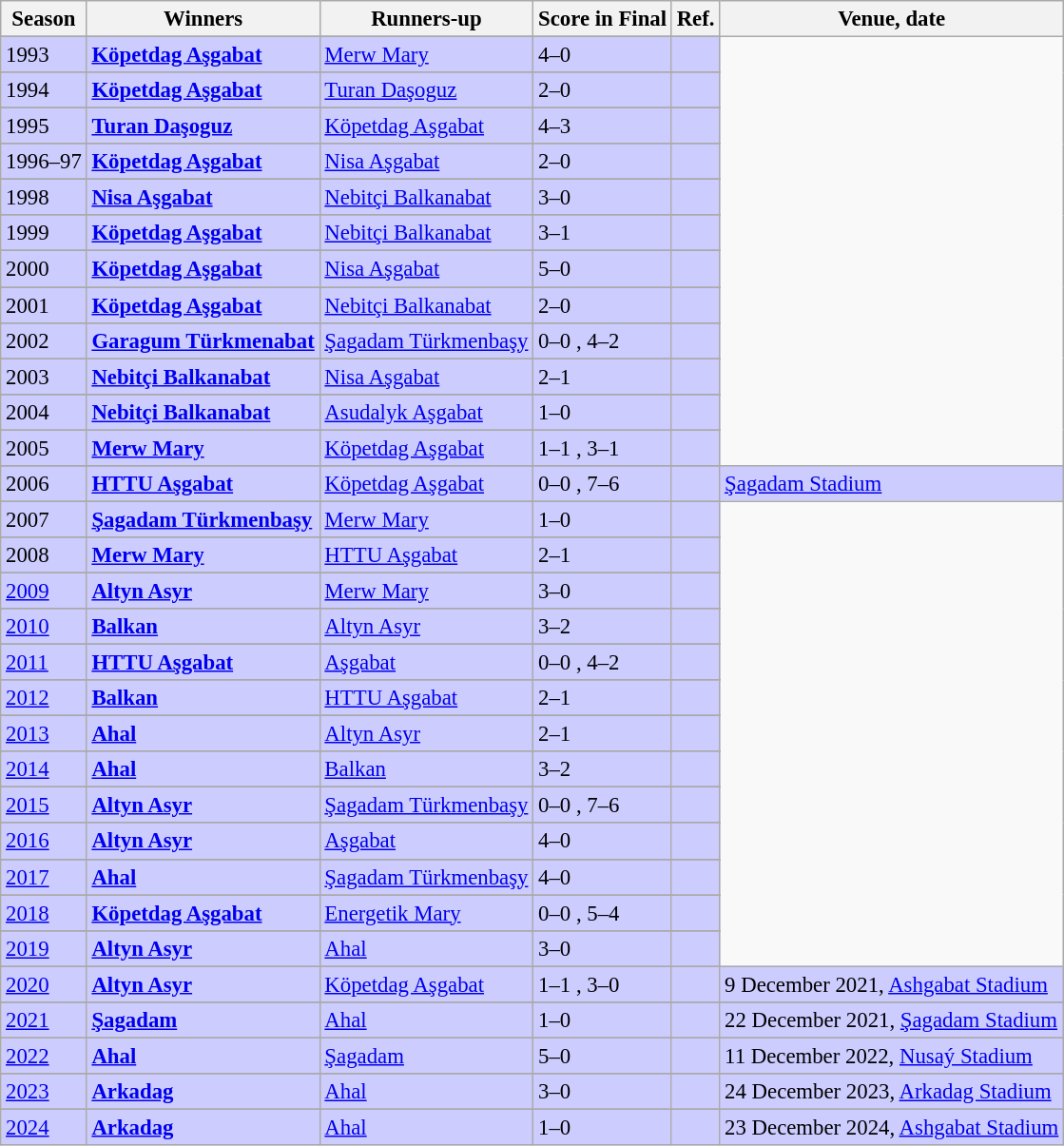<table class="wikitable" style="font-size:95%;">
<tr>
<th>Season</th>
<th>Winners</th>
<th>Runners-up</th>
<th>Score in Final</th>
<th>Ref.</th>
<th>Venue, date</th>
</tr>
<tr>
</tr>
<tr ! style="background:#CCCCFF;">
<td>1993</td>
<td><strong><a href='#'>Köpetdag Aşgabat</a></strong></td>
<td><a href='#'>Merw Mary</a></td>
<td>4–0</td>
<td></td>
</tr>
<tr>
</tr>
<tr ! style="background:#CCCCFF;">
<td>1994</td>
<td><strong><a href='#'>Köpetdag Aşgabat</a></strong></td>
<td><a href='#'>Turan Daşoguz</a></td>
<td>2–0</td>
<td></td>
</tr>
<tr>
</tr>
<tr ! style="background:#CCCCFF;">
<td>1995</td>
<td><strong><a href='#'>Turan Daşoguz</a></strong></td>
<td><a href='#'>Köpetdag Aşgabat</a></td>
<td>4–3</td>
<td></td>
</tr>
<tr>
</tr>
<tr ! style="background:#CCCCFF;">
<td>1996–97</td>
<td><strong><a href='#'>Köpetdag Aşgabat</a></strong></td>
<td><a href='#'>Nisa Aşgabat</a></td>
<td>2–0</td>
<td></td>
</tr>
<tr>
</tr>
<tr ! style="background:#CCCCFF;">
<td>1998</td>
<td><strong><a href='#'>Nisa Aşgabat</a></strong></td>
<td><a href='#'>Nebitçi Balkanabat</a></td>
<td>3–0</td>
<td></td>
</tr>
<tr>
</tr>
<tr ! style="background:#CCCCFF;">
<td>1999</td>
<td><strong><a href='#'>Köpetdag Aşgabat</a></strong></td>
<td><a href='#'>Nebitçi Balkanabat</a></td>
<td>3–1</td>
<td></td>
</tr>
<tr>
</tr>
<tr ! style="background:#CCCCFF;">
<td>2000</td>
<td><strong><a href='#'>Köpetdag Aşgabat</a></strong></td>
<td><a href='#'>Nisa Aşgabat</a></td>
<td>5–0</td>
<td></td>
</tr>
<tr>
</tr>
<tr ! style="background:#CCCCFF;">
<td>2001</td>
<td><strong><a href='#'>Köpetdag Aşgabat</a></strong></td>
<td><a href='#'>Nebitçi Balkanabat</a></td>
<td>2–0</td>
<td></td>
</tr>
<tr>
</tr>
<tr ! style="background:#CCCCFF;">
<td>2002</td>
<td><strong><a href='#'>Garagum Türkmenabat</a></strong></td>
<td><a href='#'>Şagadam Türkmenbaşy</a></td>
<td>0–0 , 4–2 </td>
<td></td>
</tr>
<tr>
</tr>
<tr ! style="background:#CCCCFF;">
<td>2003</td>
<td><strong><a href='#'>Nebitçi Balkanabat</a></strong></td>
<td><a href='#'>Nisa Aşgabat</a></td>
<td>2–1 </td>
<td></td>
</tr>
<tr>
</tr>
<tr ! style="background:#CCCCFF;">
<td>2004</td>
<td><strong><a href='#'>Nebitçi Balkanabat</a></strong></td>
<td><a href='#'>Asudalyk Aşgabat</a></td>
<td>1–0</td>
<td></td>
</tr>
<tr>
</tr>
<tr ! style="background:#CCCCFF;">
<td>2005</td>
<td><strong><a href='#'>Merw Mary</a></strong></td>
<td><a href='#'>Köpetdag Aşgabat</a></td>
<td>1–1 , 3–1 </td>
<td></td>
</tr>
<tr>
</tr>
<tr ! style="background:#CCCCFF;">
<td>2006</td>
<td><strong><a href='#'>HTTU Aşgabat</a></strong></td>
<td><a href='#'>Köpetdag Aşgabat</a></td>
<td>0–0 , 7–6 </td>
<td></td>
<td><a href='#'>Şagadam Stadium</a></td>
</tr>
<tr>
</tr>
<tr ! style="background:#CCCCFF;">
<td>2007</td>
<td><strong><a href='#'>Şagadam Türkmenbaşy</a></strong></td>
<td><a href='#'>Merw Mary</a></td>
<td>1–0 </td>
<td></td>
</tr>
<tr>
</tr>
<tr ! style="background:#CCCCFF;">
<td>2008</td>
<td><strong><a href='#'>Merw Mary</a></strong></td>
<td><a href='#'>HTTU Aşgabat</a></td>
<td>2–1</td>
<td></td>
</tr>
<tr>
</tr>
<tr ! style="background:#CCCCFF;">
<td><a href='#'>2009</a></td>
<td><strong><a href='#'>Altyn Asyr</a></strong></td>
<td><a href='#'>Merw Mary</a></td>
<td>3–0</td>
<td></td>
</tr>
<tr>
</tr>
<tr ! style="background:#CCCCFF;">
<td><a href='#'>2010</a></td>
<td><strong><a href='#'>Balkan</a></strong></td>
<td><a href='#'>Altyn Asyr</a></td>
<td>3–2</td>
<td></td>
</tr>
<tr>
</tr>
<tr ! style="background:#CCCCFF;">
<td><a href='#'>2011</a></td>
<td><strong><a href='#'>HTTU Aşgabat</a></strong></td>
<td><a href='#'>Aşgabat</a></td>
<td>0–0 , 4–2 </td>
<td></td>
</tr>
<tr>
</tr>
<tr ! style="background:#CCCCFF;">
<td><a href='#'>2012</a></td>
<td><strong><a href='#'>Balkan</a></strong></td>
<td><a href='#'>HTTU Aşgabat</a></td>
<td>2–1</td>
<td></td>
</tr>
<tr>
</tr>
<tr ! style="background:#CCCCFF;">
<td><a href='#'>2013</a></td>
<td><strong><a href='#'>Ahal</a></strong></td>
<td><a href='#'>Altyn Asyr</a></td>
<td>2–1</td>
<td></td>
</tr>
<tr>
</tr>
<tr ! style="background:#CCCCFF;">
<td><a href='#'>2014</a></td>
<td><strong><a href='#'>Ahal</a></strong></td>
<td><a href='#'>Balkan</a></td>
<td>3–2</td>
<td></td>
</tr>
<tr>
</tr>
<tr ! style="background:#CCCCFF;">
<td><a href='#'>2015</a></td>
<td><strong><a href='#'>Altyn Asyr</a></strong></td>
<td><a href='#'>Şagadam Türkmenbaşy</a></td>
<td>0–0 , 7–6 </td>
<td></td>
</tr>
<tr>
</tr>
<tr ! style="background:#CCCCFF;">
<td><a href='#'>2016</a></td>
<td><strong><a href='#'>Altyn Asyr</a></strong></td>
<td><a href='#'>Aşgabat</a></td>
<td>4–0</td>
<td></td>
</tr>
<tr>
</tr>
<tr ! style="background:#CCCCFF;">
<td><a href='#'>2017</a></td>
<td><strong><a href='#'>Ahal</a></strong></td>
<td><a href='#'>Şagadam Türkmenbaşy</a></td>
<td>4–0</td>
<td></td>
</tr>
<tr>
</tr>
<tr ! style="background:#CCCCFF;">
<td><a href='#'>2018</a></td>
<td><strong><a href='#'>Köpetdag Aşgabat</a></strong></td>
<td><a href='#'>Energetik Mary</a></td>
<td>0–0 , 5–4 </td>
<td></td>
</tr>
<tr>
</tr>
<tr ! style="background:#CCCCFF;">
<td><a href='#'>2019</a></td>
<td><strong><a href='#'>Altyn Asyr</a></strong></td>
<td><a href='#'>Ahal</a></td>
<td>3–0</td>
<td></td>
</tr>
<tr>
</tr>
<tr ! style="background:#CCCCFF;">
<td><a href='#'>2020</a></td>
<td><strong><a href='#'>Altyn Asyr</a></strong></td>
<td><a href='#'>Köpetdag Aşgabat</a></td>
<td>1–1 , 3–0 </td>
<td></td>
<td>9 December 2021, <a href='#'>Ashgabat Stadium</a></td>
</tr>
<tr>
</tr>
<tr ! style="background:#CCCCFF;">
<td><a href='#'>2021</a></td>
<td><strong><a href='#'>Şagadam</a></strong></td>
<td><a href='#'>Ahal</a></td>
<td>1–0</td>
<td></td>
<td>22 December 2021, <a href='#'>Şagadam Stadium</a></td>
</tr>
<tr>
</tr>
<tr ! style="background:#CCCCFF;">
<td><a href='#'>2022</a></td>
<td><strong><a href='#'>Ahal</a></strong></td>
<td><a href='#'>Şagadam</a></td>
<td>5–0</td>
<td></td>
<td>11 December 2022, <a href='#'>Nusaý Stadium</a></td>
</tr>
<tr>
</tr>
<tr ! style="background:#CCCCFF;">
<td><a href='#'>2023</a></td>
<td><strong><a href='#'>Arkadag</a></strong></td>
<td><a href='#'>Ahal</a></td>
<td>3–0</td>
<td></td>
<td>24 December 2023, <a href='#'>Arkadag Stadium</a></td>
</tr>
<tr>
</tr>
<tr ! style="background:#CCCCFF;">
<td><a href='#'>2024</a></td>
<td><strong><a href='#'>Arkadag</a></strong></td>
<td><a href='#'>Ahal</a></td>
<td>1–0</td>
<td></td>
<td>23 December 2024, <a href='#'>Ashgabat Stadium</a></td>
</tr>
</table>
